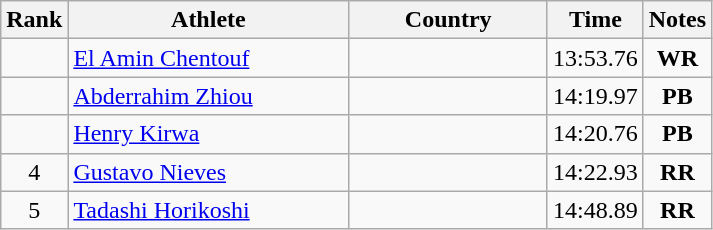<table class="wikitable sortable" style="text-align:center">
<tr>
<th>Rank</th>
<th style="width:180px">Athlete</th>
<th style="width:125px">Country</th>
<th>Time</th>
<th>Notes</th>
</tr>
<tr>
<td></td>
<td style="text-align:left;"><a href='#'>El Amin Chentouf</a></td>
<td style="text-align:left;"></td>
<td>13:53.76</td>
<td><strong>WR</strong></td>
</tr>
<tr>
<td></td>
<td style="text-align:left;"><a href='#'>Abderrahim Zhiou</a></td>
<td style="text-align:left;"></td>
<td>14:19.97</td>
<td><strong>PB</strong></td>
</tr>
<tr>
<td></td>
<td style="text-align:left;"><a href='#'>Henry Kirwa</a></td>
<td style="text-align:left;"></td>
<td>14:20.76</td>
<td><strong>PB</strong></td>
</tr>
<tr>
<td>4</td>
<td style="text-align:left;"><a href='#'>Gustavo Nieves</a></td>
<td style="text-align:left;"></td>
<td>14:22.93</td>
<td><strong>RR</strong></td>
</tr>
<tr>
<td>5</td>
<td style="text-align:left;"><a href='#'>Tadashi Horikoshi</a></td>
<td style="text-align:left;"></td>
<td>14:48.89</td>
<td><strong>RR</strong></td>
</tr>
</table>
